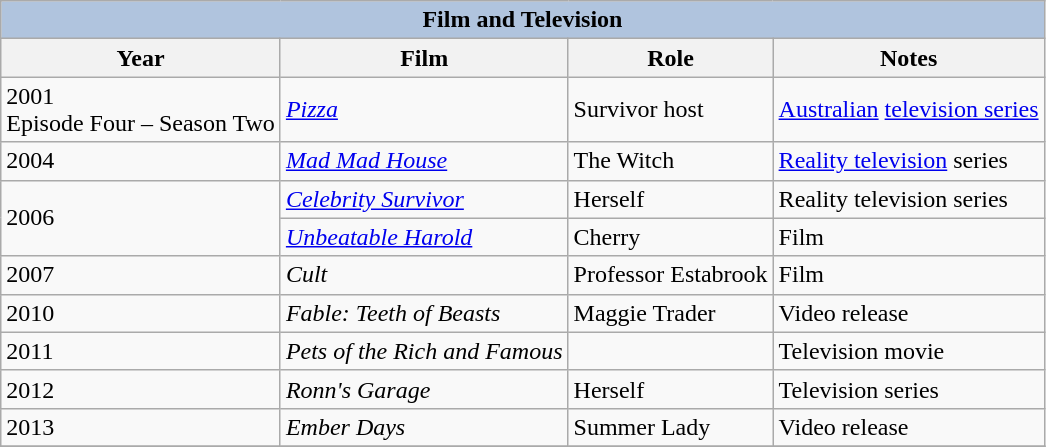<table class="wikitable">
<tr>
<th colspan="4" style="background: LightSteelBlue;">Film and Television</th>
</tr>
<tr>
<th>Year</th>
<th>Film</th>
<th>Role</th>
<th>Notes</th>
</tr>
<tr>
<td>2001 <br>Episode Four – Season Two</td>
<td><em><a href='#'>Pizza</a></em></td>
<td>Survivor host</td>
<td><a href='#'>Australian</a> <a href='#'>television series</a></td>
</tr>
<tr>
<td>2004</td>
<td><em><a href='#'>Mad Mad House</a></em></td>
<td>The Witch</td>
<td><a href='#'>Reality television</a> series</td>
</tr>
<tr>
<td rowspan="2">2006</td>
<td><em><a href='#'>Celebrity Survivor</a></em></td>
<td>Herself</td>
<td>Reality television series</td>
</tr>
<tr>
<td><em><a href='#'>Unbeatable Harold</a></em></td>
<td>Cherry</td>
<td>Film</td>
</tr>
<tr>
<td>2007</td>
<td><em>Cult</em></td>
<td>Professor Estabrook</td>
<td>Film</td>
</tr>
<tr>
<td>2010</td>
<td><em>Fable: Teeth of Beasts</em></td>
<td>Maggie Trader</td>
<td>Video release</td>
</tr>
<tr>
<td>2011</td>
<td><em>Pets of the Rich and Famous</em></td>
<td></td>
<td>Television movie</td>
</tr>
<tr>
<td>2012</td>
<td><em>Ronn's Garage</em></td>
<td>Herself</td>
<td>Television series</td>
</tr>
<tr>
<td>2013</td>
<td><em>Ember Days</em></td>
<td>Summer Lady</td>
<td>Video release</td>
</tr>
<tr>
</tr>
</table>
